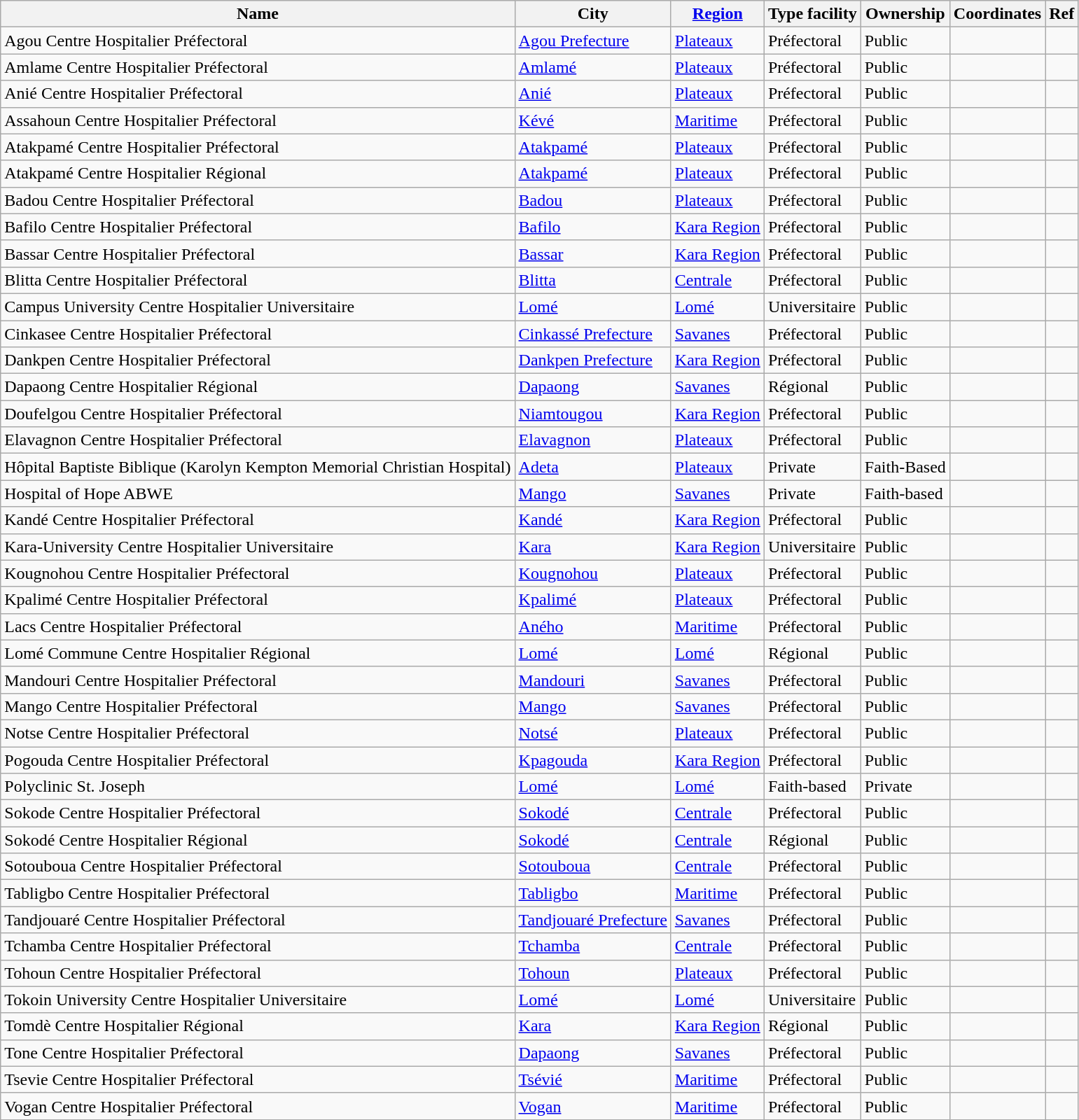<table class="wikitable sortable plainrowheaders" summary="Hospitals in the Togo">
<tr>
<th>Name</th>
<th>City</th>
<th><a href='#'>Region</a></th>
<th>Type facility</th>
<th>Ownership</th>
<th>Coordinates</th>
<th>Ref</th>
</tr>
<tr>
<td>Agou Centre Hospitalier Préfectoral</td>
<td><a href='#'>Agou Prefecture</a></td>
<td><a href='#'>Plateaux</a></td>
<td>Préfectoral</td>
<td>Public</td>
<td></td>
<td></td>
</tr>
<tr>
<td>Amlame Centre Hospitalier Préfectoral</td>
<td><a href='#'>Amlamé</a></td>
<td><a href='#'>Plateaux</a></td>
<td>Préfectoral</td>
<td>Public</td>
<td></td>
<td></td>
</tr>
<tr>
<td>Anié Centre Hospitalier Préfectoral</td>
<td><a href='#'>Anié</a></td>
<td><a href='#'>Plateaux</a></td>
<td>Préfectoral</td>
<td>Public</td>
<td></td>
<td></td>
</tr>
<tr>
<td>Assahoun Centre Hospitalier Préfectoral</td>
<td><a href='#'>Kévé</a></td>
<td><a href='#'>Maritime</a></td>
<td>Préfectoral</td>
<td>Public</td>
<td></td>
<td></td>
</tr>
<tr>
<td>Atakpamé Centre Hospitalier Préfectoral</td>
<td><a href='#'>Atakpamé</a></td>
<td><a href='#'>Plateaux</a></td>
<td>Préfectoral</td>
<td>Public</td>
<td></td>
<td></td>
</tr>
<tr>
<td>Atakpamé Centre Hospitalier Régional</td>
<td><a href='#'>Atakpamé</a></td>
<td><a href='#'>Plateaux</a></td>
<td>Préfectoral</td>
<td>Public</td>
<td></td>
<td></td>
</tr>
<tr>
<td>Badou Centre Hospitalier Préfectoral</td>
<td><a href='#'>Badou</a></td>
<td><a href='#'>Plateaux</a></td>
<td>Préfectoral</td>
<td>Public</td>
<td></td>
<td></td>
</tr>
<tr>
<td>Bafilo Centre Hospitalier Préfectoral</td>
<td><a href='#'>Bafilo</a></td>
<td><a href='#'>Kara Region</a></td>
<td>Préfectoral</td>
<td>Public</td>
<td></td>
<td></td>
</tr>
<tr>
<td>Bassar Centre Hospitalier Préfectoral</td>
<td><a href='#'>Bassar</a></td>
<td><a href='#'>Kara Region</a></td>
<td>Préfectoral</td>
<td>Public</td>
<td></td>
<td></td>
</tr>
<tr>
<td>Blitta Centre Hospitalier Préfectoral</td>
<td><a href='#'>Blitta</a></td>
<td><a href='#'>Centrale</a></td>
<td>Préfectoral</td>
<td>Public</td>
<td></td>
<td></td>
</tr>
<tr>
<td>Campus University Centre Hospitalier Universitaire</td>
<td><a href='#'>Lomé</a></td>
<td><a href='#'>Lomé</a></td>
<td>Universitaire</td>
<td>Public</td>
<td></td>
<td></td>
</tr>
<tr>
<td>Cinkasee Centre Hospitalier Préfectoral</td>
<td><a href='#'>Cinkassé Prefecture</a></td>
<td><a href='#'>Savanes</a></td>
<td>Préfectoral</td>
<td>Public</td>
<td></td>
<td></td>
</tr>
<tr>
<td>Dankpen Centre Hospitalier Préfectoral</td>
<td><a href='#'>Dankpen Prefecture</a></td>
<td><a href='#'>Kara Region</a></td>
<td>Préfectoral</td>
<td>Public</td>
<td></td>
<td></td>
</tr>
<tr>
<td>Dapaong Centre Hospitalier Régional</td>
<td><a href='#'>Dapaong</a></td>
<td><a href='#'>Savanes</a></td>
<td>Régional</td>
<td>Public</td>
<td></td>
<td></td>
</tr>
<tr>
<td>Doufelgou Centre Hospitalier Préfectoral</td>
<td><a href='#'>Niamtougou</a></td>
<td><a href='#'>Kara Region</a></td>
<td>Préfectoral</td>
<td>Public</td>
<td></td>
<td></td>
</tr>
<tr>
<td>Elavagnon Centre Hospitalier Préfectoral</td>
<td><a href='#'>Elavagnon</a></td>
<td><a href='#'>Plateaux</a></td>
<td>Préfectoral</td>
<td>Public</td>
<td></td>
<td></td>
</tr>
<tr>
<td>Hôpital Baptiste Biblique (Karolyn Kempton Memorial Christian Hospital)</td>
<td><a href='#'>Adeta</a></td>
<td><a href='#'>Plateaux</a></td>
<td>Private</td>
<td>Faith-Based</td>
<td></td>
<td></td>
</tr>
<tr>
<td>Hospital of Hope ABWE</td>
<td><a href='#'>Mango</a></td>
<td><a href='#'>Savanes</a></td>
<td>Private</td>
<td>Faith-based</td>
<td></td>
<td></td>
</tr>
<tr>
<td>Kandé Centre Hospitalier Préfectoral</td>
<td><a href='#'>Kandé</a></td>
<td><a href='#'>Kara Region</a></td>
<td>Préfectoral</td>
<td>Public</td>
<td></td>
<td></td>
</tr>
<tr>
<td>Kara-University Centre Hospitalier Universitaire</td>
<td><a href='#'>Kara</a></td>
<td><a href='#'>Kara Region</a></td>
<td>Universitaire</td>
<td>Public</td>
<td></td>
<td></td>
</tr>
<tr>
<td>Kougnohou Centre Hospitalier Préfectoral</td>
<td><a href='#'>Kougnohou</a></td>
<td><a href='#'>Plateaux</a></td>
<td>Préfectoral</td>
<td>Public</td>
<td></td>
<td></td>
</tr>
<tr>
<td>Kpalimé Centre Hospitalier Préfectoral</td>
<td><a href='#'>Kpalimé</a></td>
<td><a href='#'>Plateaux</a></td>
<td>Préfectoral</td>
<td>Public</td>
<td></td>
<td></td>
</tr>
<tr>
<td>Lacs Centre Hospitalier Préfectoral</td>
<td><a href='#'>Aného</a></td>
<td><a href='#'>Maritime</a></td>
<td>Préfectoral</td>
<td>Public</td>
<td></td>
<td></td>
</tr>
<tr>
<td>Lomé Commune Centre Hospitalier Régional</td>
<td><a href='#'>Lomé</a></td>
<td><a href='#'>Lomé</a></td>
<td>Régional</td>
<td>Public</td>
<td></td>
<td></td>
</tr>
<tr>
<td>Mandouri Centre Hospitalier Préfectoral</td>
<td><a href='#'>Mandouri</a></td>
<td><a href='#'>Savanes</a></td>
<td>Préfectoral</td>
<td>Public</td>
<td></td>
<td></td>
</tr>
<tr>
<td>Mango Centre Hospitalier Préfectoral</td>
<td><a href='#'>Mango</a></td>
<td><a href='#'>Savanes</a></td>
<td>Préfectoral</td>
<td>Public</td>
<td></td>
<td></td>
</tr>
<tr>
<td>Notse Centre Hospitalier Préfectoral</td>
<td><a href='#'>Notsé</a></td>
<td><a href='#'>Plateaux</a></td>
<td>Préfectoral</td>
<td>Public</td>
<td></td>
<td></td>
</tr>
<tr>
<td>Pogouda Centre Hospitalier Préfectoral</td>
<td><a href='#'>Kpagouda</a></td>
<td><a href='#'>Kara Region</a></td>
<td>Préfectoral</td>
<td>Public</td>
<td></td>
<td></td>
</tr>
<tr>
<td>Polyclinic St. Joseph</td>
<td><a href='#'>Lomé</a></td>
<td><a href='#'>Lomé</a></td>
<td>Faith-based</td>
<td>Private</td>
<td></td>
<td></td>
</tr>
<tr>
<td>Sokode Centre Hospitalier Préfectoral</td>
<td><a href='#'>Sokodé</a></td>
<td><a href='#'>Centrale</a></td>
<td>Préfectoral</td>
<td>Public</td>
<td></td>
<td></td>
</tr>
<tr>
<td>Sokodé Centre Hospitalier Régional</td>
<td><a href='#'>Sokodé</a></td>
<td><a href='#'>Centrale</a></td>
<td>Régional</td>
<td>Public</td>
<td></td>
<td></td>
</tr>
<tr>
<td>Sotouboua Centre Hospitalier Préfectoral</td>
<td><a href='#'>Sotouboua</a></td>
<td><a href='#'>Centrale</a></td>
<td>Préfectoral</td>
<td>Public</td>
<td></td>
<td></td>
</tr>
<tr>
<td>Tabligbo Centre Hospitalier Préfectoral</td>
<td><a href='#'>Tabligbo</a></td>
<td><a href='#'>Maritime</a></td>
<td>Préfectoral</td>
<td>Public</td>
<td></td>
<td></td>
</tr>
<tr>
<td>Tandjouaré Centre Hospitalier Préfectoral</td>
<td><a href='#'>Tandjouaré Prefecture</a></td>
<td><a href='#'>Savanes</a></td>
<td>Préfectoral</td>
<td>Public</td>
<td></td>
<td></td>
</tr>
<tr>
<td>Tchamba Centre Hospitalier Préfectoral</td>
<td><a href='#'>Tchamba</a></td>
<td><a href='#'>Centrale</a></td>
<td>Préfectoral</td>
<td>Public</td>
<td></td>
<td></td>
</tr>
<tr>
<td>Tohoun Centre Hospitalier Préfectoral</td>
<td><a href='#'>Tohoun</a></td>
<td><a href='#'>Plateaux</a></td>
<td>Préfectoral</td>
<td>Public</td>
<td></td>
<td></td>
</tr>
<tr>
<td>Tokoin University Centre Hospitalier Universitaire</td>
<td><a href='#'>Lomé</a></td>
<td><a href='#'>Lomé</a></td>
<td>Universitaire</td>
<td>Public</td>
<td></td>
<td></td>
</tr>
<tr>
<td>Tomdè Centre Hospitalier Régional</td>
<td><a href='#'>Kara</a></td>
<td><a href='#'>Kara Region</a></td>
<td>Régional</td>
<td>Public</td>
<td></td>
<td></td>
</tr>
<tr>
<td>Tone Centre Hospitalier Préfectoral</td>
<td><a href='#'>Dapaong</a></td>
<td><a href='#'>Savanes</a></td>
<td>Préfectoral</td>
<td>Public</td>
<td></td>
<td></td>
</tr>
<tr>
<td>Tsevie Centre Hospitalier Préfectoral</td>
<td><a href='#'>Tsévié</a></td>
<td><a href='#'>Maritime</a></td>
<td>Préfectoral</td>
<td>Public</td>
<td></td>
<td></td>
</tr>
<tr>
<td>Vogan Centre Hospitalier Préfectoral</td>
<td><a href='#'>Vogan</a></td>
<td><a href='#'>Maritime</a></td>
<td>Préfectoral</td>
<td>Public</td>
<td></td>
<td></td>
</tr>
</table>
